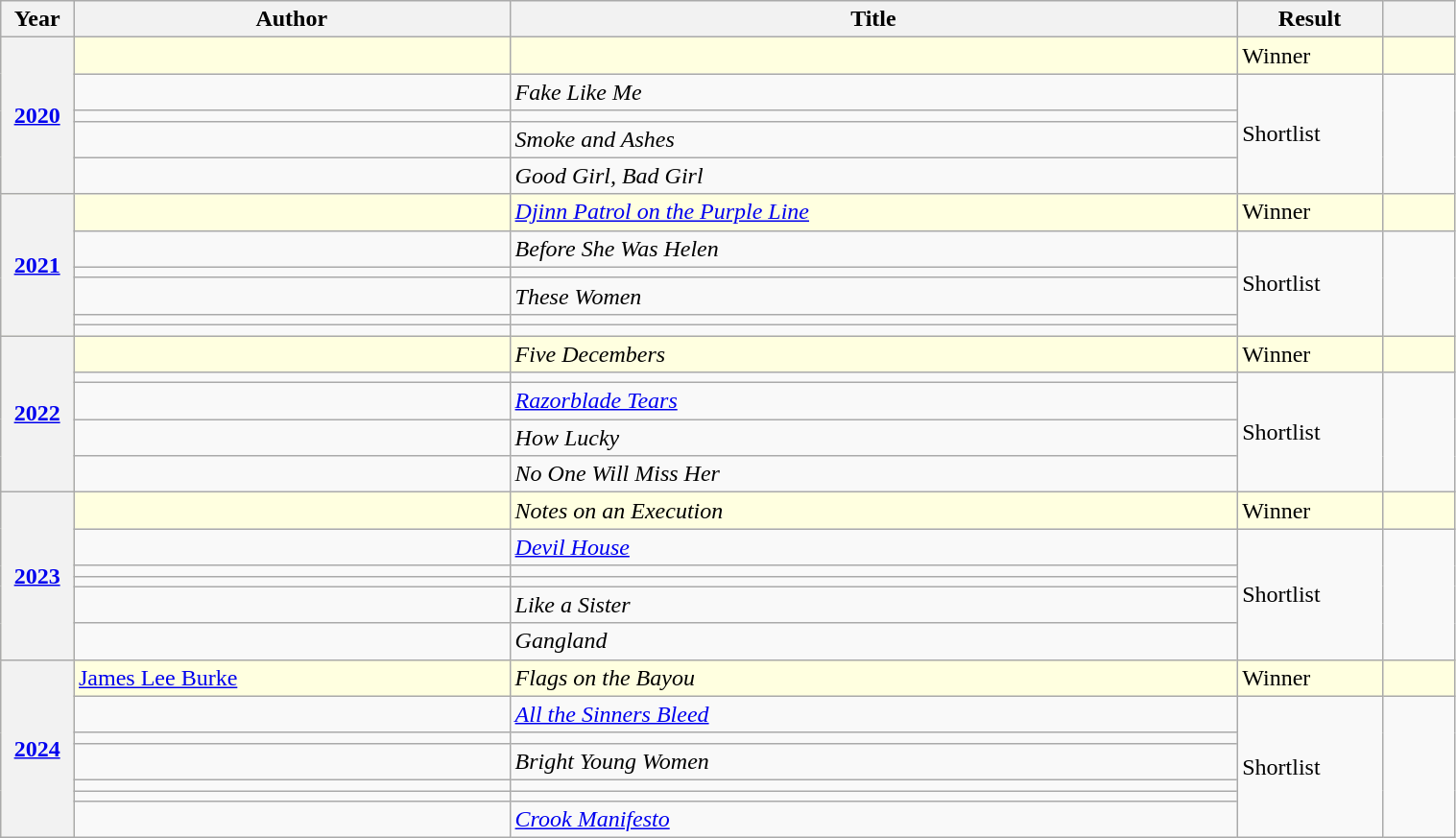<table class="wikitable sortable mw-collapsible" style="width:80%">
<tr>
<th scope="col" width="5%">Year</th>
<th scope="col" width="30%">Author</th>
<th scope="col" width="50%">Title</th>
<th scope="col" width="10%">Result</th>
<th scope="col" width="5%"></th>
</tr>
<tr style="background:lightyellow;">
<th rowspan="5"><a href='#'>2020</a></th>
<td></td>
<td></td>
<td>Winner</td>
<td></td>
</tr>
<tr>
<td></td>
<td><em>Fake Like Me</em></td>
<td rowspan="4">Shortlist</td>
<td rowspan="4"></td>
</tr>
<tr>
<td></td>
<td></td>
</tr>
<tr>
<td></td>
<td><em>Smoke and Ashes</em></td>
</tr>
<tr>
<td></td>
<td><em>Good Girl, Bad Girl</em></td>
</tr>
<tr style="background:lightyellow;">
<th rowspan="6"><a href='#'>2021</a></th>
<td></td>
<td><em><a href='#'>Djinn Patrol on the Purple Line</a></em></td>
<td>Winner</td>
<td></td>
</tr>
<tr>
<td></td>
<td><em>Before She Was Helen</em></td>
<td rowspan="5">Shortlist</td>
<td rowspan="5"></td>
</tr>
<tr>
<td></td>
<td></td>
</tr>
<tr>
<td></td>
<td><em>These Women</em></td>
</tr>
<tr>
<td></td>
<td></td>
</tr>
<tr>
<td></td>
<td></td>
</tr>
<tr style="background:lightyellow;">
<th rowspan="5"><a href='#'>2022</a></th>
<td></td>
<td><em>Five Decembers</em></td>
<td>Winner</td>
<td></td>
</tr>
<tr>
<td></td>
<td></td>
<td rowspan="4">Shortlist</td>
<td rowspan="4"></td>
</tr>
<tr>
<td></td>
<td><em><a href='#'>Razorblade Tears</a></em></td>
</tr>
<tr>
<td></td>
<td><em>How Lucky</em></td>
</tr>
<tr>
<td></td>
<td><em>No One Will Miss Her</em></td>
</tr>
<tr style="background:lightyellow;">
<th rowspan="6"><a href='#'>2023</a></th>
<td></td>
<td><em>Notes on an Execution</em></td>
<td>Winner</td>
<td></td>
</tr>
<tr>
<td></td>
<td><em><a href='#'>Devil House</a></em></td>
<td rowspan="5">Shortlist</td>
<td rowspan="5"></td>
</tr>
<tr>
<td></td>
<td><em></em></td>
</tr>
<tr>
<td></td>
<td><em></em></td>
</tr>
<tr>
<td></td>
<td><em>Like a Sister</em></td>
</tr>
<tr>
<td></td>
<td><em>Gangland</em></td>
</tr>
<tr style="background:lightyellow;">
<th rowspan="7"><a href='#'>2024</a></th>
<td><a href='#'>James Lee Burke</a></td>
<td><em>Flags on the Bayou</em></td>
<td>Winner</td>
<td></td>
</tr>
<tr>
<td></td>
<td><em><a href='#'>All the Sinners Bleed</a></em></td>
<td rowspan="6">Shortlist</td>
<td rowspan="6"></td>
</tr>
<tr>
<td></td>
<td></td>
</tr>
<tr>
<td></td>
<td><em>Bright Young Women</em></td>
</tr>
<tr>
<td></td>
<td></td>
</tr>
<tr>
<td></td>
<td></td>
</tr>
<tr>
<td></td>
<td><em><a href='#'>Crook Manifesto</a></em></td>
</tr>
</table>
